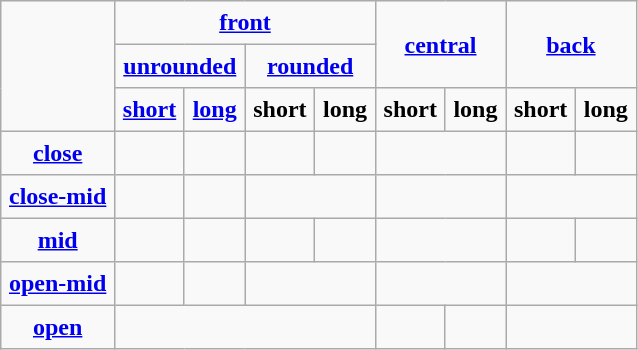<table border="2" cellpadding="5" style="margin: 1em 1em 1em 0; border-collapse: collapse; text-align: center; background: #f9f9f9; border: 1px #aaa solid;">
<tr>
<td rowspan="3"> </td>
<th colspan="4"><a href='#'>front</a></th>
<th rowspan="2" colspan="2"><a href='#'>central</a></th>
<th rowspan="2" colspan="2"><a href='#'>back</a></th>
</tr>
<tr>
<th colspan="2"><a href='#'>unrounded</a></th>
<th colspan="2"><a href='#'>rounded</a></th>
</tr>
<tr>
<th><a href='#'>short</a></th>
<th><a href='#'>long</a></th>
<th>short</th>
<th>long</th>
<th>short</th>
<th>long</th>
<th>short</th>
<th>long</th>
</tr>
<tr>
<th><a href='#'>close</a></th>
<td> </td>
<td> </td>
<td> </td>
<td> </td>
<td colspan="2"> </td>
<td> </td>
<td> </td>
</tr>
<tr>
<th><a href='#'>close-mid</a></th>
<td> </td>
<td> </td>
<td colspan="2"> </td>
<td colspan="2"> </td>
<td colspan="2"> </td>
</tr>
<tr>
<th><a href='#'>mid</a></th>
<td> </td>
<td> </td>
<td> </td>
<td> </td>
<td colspan="2"> </td>
<td> </td>
<td> </td>
</tr>
<tr>
<th><a href='#'>open-mid</a></th>
<td> </td>
<td> </td>
<td colspan="2"> </td>
<td colspan="2"> </td>
<td colspan="2"> </td>
</tr>
<tr>
<th><a href='#'>open</a></th>
<td colspan="4"> </td>
<td> </td>
<td> </td>
<td colspan="2"> </td>
</tr>
</table>
